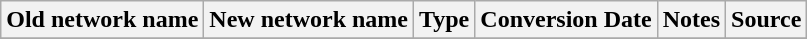<table class="wikitable">
<tr>
<th>Old network name</th>
<th>New network name</th>
<th>Type</th>
<th>Conversion Date</th>
<th>Notes</th>
<th>Source</th>
</tr>
<tr>
</tr>
</table>
